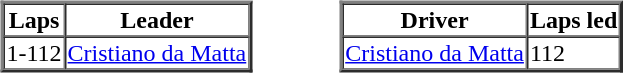<table>
<tr>
<td valign="top"><br><table border=2 cellspacing=0>
<tr>
<th>Laps</th>
<th>Leader</th>
</tr>
<tr>
<td>1-112</td>
<td><a href='#'>Cristiano da Matta</a></td>
</tr>
</table>
</td>
<td width="50"> </td>
<td valign="top"><br><table border=2 cellspacing=0>
<tr>
<th>Driver</th>
<th>Laps led</th>
</tr>
<tr>
<td><a href='#'>Cristiano da Matta</a></td>
<td>112</td>
</tr>
</table>
</td>
</tr>
</table>
